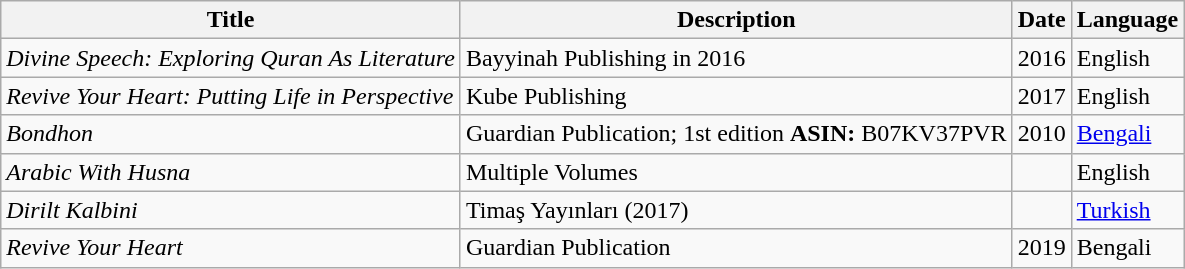<table class="wikitable">
<tr>
<th>Title</th>
<th>Description</th>
<th>Date</th>
<th>Language</th>
</tr>
<tr>
<td><em>Divine Speech: Exploring Quran As Literature</em></td>
<td>Bayyinah Publishing in 2016</td>
<td>2016</td>
<td>English</td>
</tr>
<tr>
<td><em>Revive Your Heart: Putting Life in Perspective</em></td>
<td>Kube Publishing </td>
<td>2017</td>
<td>English</td>
</tr>
<tr>
<td><em>Bondhon</em></td>
<td>Guardian Publication; 1st edition <strong>ASIN:</strong> B07KV37PVR</td>
<td>2010</td>
<td><a href='#'>Bengali</a></td>
</tr>
<tr>
<td><em>Arabic With Husna</em></td>
<td>Multiple Volumes </td>
<td></td>
<td>English</td>
</tr>
<tr>
<td><em>Dirilt Kalbini</em></td>
<td>Timaş Yayınları (2017) </td>
<td></td>
<td><a href='#'>Turkish</a></td>
</tr>
<tr>
<td><em>Revive Your Heart</em></td>
<td>Guardian Publication</td>
<td>2019</td>
<td>Bengali</td>
</tr>
</table>
